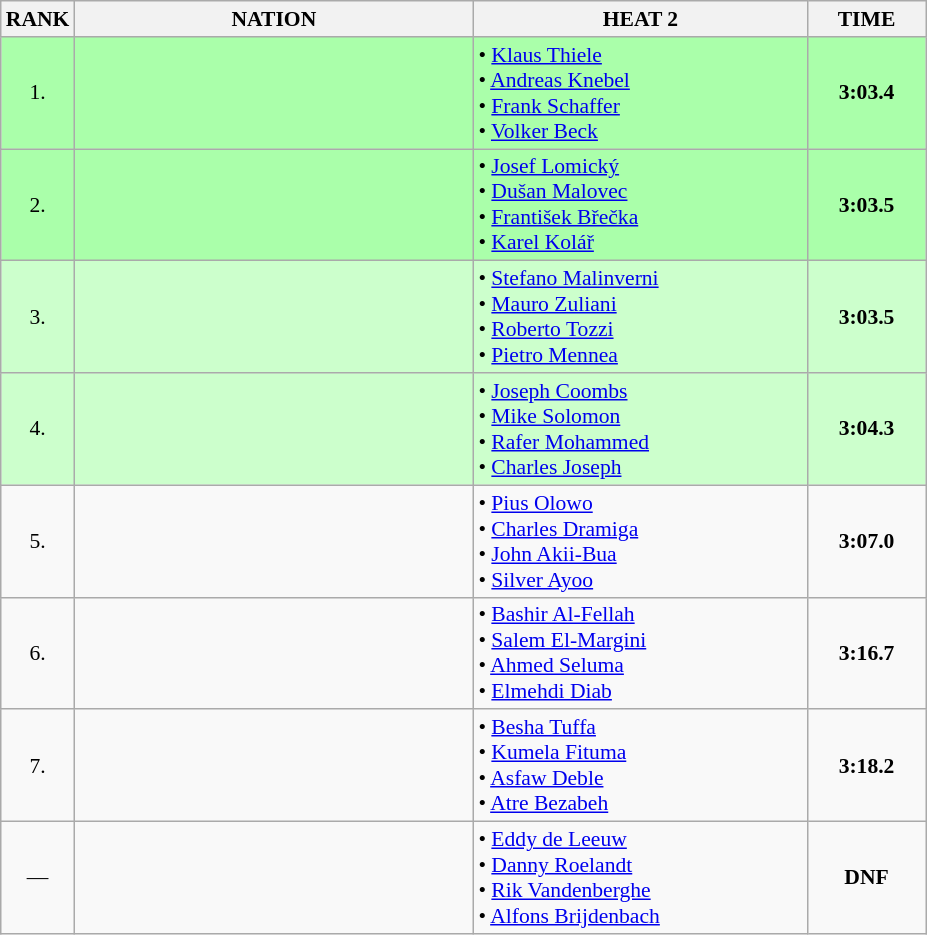<table class="wikitable" style="border-collapse: collapse; font-size: 90%;">
<tr>
<th>RANK</th>
<th style="width: 18em">NATION</th>
<th style="width: 15em">HEAT 2</th>
<th style="width: 5em">TIME</th>
</tr>
<tr style="background:#aaffaa;">
<td align="center">1.</td>
<td align="center"></td>
<td>• <a href='#'>Klaus Thiele</a><br>• <a href='#'>Andreas Knebel</a><br>• <a href='#'>Frank Schaffer</a><br>• <a href='#'>Volker Beck</a></td>
<td align="center"><strong>3:03.4</strong></td>
</tr>
<tr style="background:#aaffaa;">
<td align="center">2.</td>
<td align="center"></td>
<td>• <a href='#'>Josef Lomický</a><br>• <a href='#'>Dušan Malovec</a><br>• <a href='#'>František Břečka</a><br>• <a href='#'>Karel Kolář</a></td>
<td align="center"><strong>3:03.5</strong></td>
</tr>
<tr style="background:#ccffcc;">
<td align="center">3.</td>
<td align="center"></td>
<td>• <a href='#'>Stefano Malinverni</a><br>• <a href='#'>Mauro Zuliani</a><br>• <a href='#'>Roberto Tozzi</a><br>• <a href='#'>Pietro Mennea</a></td>
<td align="center"><strong>3:03.5</strong></td>
</tr>
<tr style="background:#ccffcc;">
<td align="center">4.</td>
<td align="center"></td>
<td>• <a href='#'>Joseph Coombs</a><br>• <a href='#'>Mike Solomon</a><br>• <a href='#'>Rafer Mohammed</a><br>• <a href='#'>Charles Joseph</a></td>
<td align="center"><strong>3:04.3</strong></td>
</tr>
<tr>
<td align="center">5.</td>
<td align="center"></td>
<td>• <a href='#'>Pius Olowo</a><br>• <a href='#'>Charles Dramiga</a><br>• <a href='#'>John Akii-Bua</a><br>• <a href='#'>Silver Ayoo</a></td>
<td align="center"><strong>3:07.0</strong></td>
</tr>
<tr>
<td align="center">6.</td>
<td align="center"></td>
<td>• <a href='#'>Bashir Al-Fellah</a><br>• <a href='#'>Salem El-Margini</a><br>• <a href='#'>Ahmed Seluma</a><br>• <a href='#'>Elmehdi Diab</a></td>
<td align="center"><strong>3:16.7</strong></td>
</tr>
<tr>
<td align="center">7.</td>
<td align="center"></td>
<td>• <a href='#'>Besha Tuffa</a><br>• <a href='#'>Kumela Fituma</a><br>• <a href='#'>Asfaw Deble</a><br>• <a href='#'>Atre Bezabeh</a></td>
<td align="center"><strong>3:18.2</strong></td>
</tr>
<tr>
<td align="center">—</td>
<td align="center"></td>
<td>• <a href='#'>Eddy de Leeuw</a><br>• <a href='#'>Danny Roelandt</a><br>• <a href='#'>Rik Vandenberghe</a><br>• <a href='#'>Alfons Brijdenbach</a></td>
<td align="center"><strong>DNF</strong></td>
</tr>
</table>
